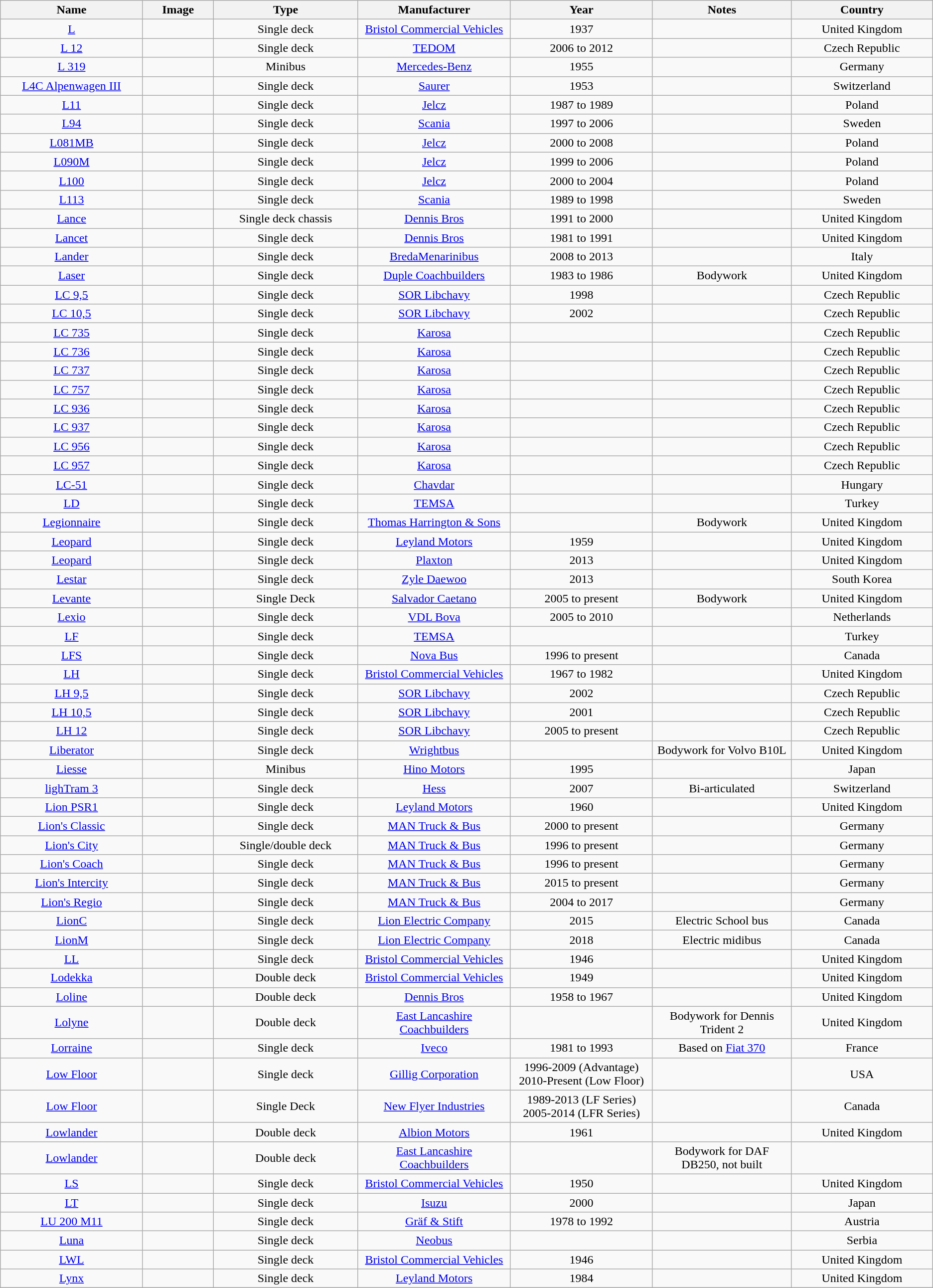<table class="wikitable sortable sticky-header mw-datatable" style=text-align:center;>
<tr>
<th style="width:15em;">Name</th>
<th style="width:7em;">Image</th>
<th style="width:15em;">Type</th>
<th style="width:15em;">Manufacturer</th>
<th style="width:15em;">Year</th>
<th class="unsortable", style="width:15em;">Notes</th>
<th style="width:15em;">Country</th>
</tr>
<tr>
<td><a href='#'>L</a></td>
<td></td>
<td>Single deck</td>
<td><a href='#'>Bristol Commercial Vehicles</a></td>
<td>1937</td>
<td></td>
<td>United Kingdom</td>
</tr>
<tr>
<td><a href='#'>L 12</a></td>
<td></td>
<td>Single deck</td>
<td><a href='#'>TEDOM</a></td>
<td>2006 to 2012</td>
<td></td>
<td>Czech Republic</td>
</tr>
<tr>
<td><a href='#'>L 319</a></td>
<td></td>
<td>Minibus</td>
<td><a href='#'>Mercedes-Benz</a></td>
<td>1955</td>
<td></td>
<td>Germany</td>
</tr>
<tr>
<td><a href='#'>L4C Alpenwagen III</a></td>
<td></td>
<td>Single deck</td>
<td><a href='#'>Saurer</a></td>
<td>1953</td>
<td></td>
<td>Switzerland</td>
</tr>
<tr>
<td><a href='#'>L11</a></td>
<td></td>
<td>Single deck</td>
<td><a href='#'>Jelcz</a></td>
<td>1987 to 1989</td>
<td></td>
<td>Poland</td>
</tr>
<tr>
<td><a href='#'>L94</a></td>
<td></td>
<td>Single deck</td>
<td><a href='#'>Scania</a></td>
<td>1997 to 2006</td>
<td></td>
<td>Sweden</td>
</tr>
<tr>
<td><a href='#'>L081MB</a></td>
<td></td>
<td>Single deck</td>
<td><a href='#'>Jelcz</a></td>
<td>2000 to 2008</td>
<td></td>
<td>Poland</td>
</tr>
<tr>
<td><a href='#'>L090M</a></td>
<td></td>
<td>Single deck</td>
<td><a href='#'>Jelcz</a></td>
<td>1999 to 2006</td>
<td></td>
<td>Poland</td>
</tr>
<tr>
<td><a href='#'>L100</a></td>
<td></td>
<td>Single deck</td>
<td><a href='#'>Jelcz</a></td>
<td>2000 to 2004</td>
<td></td>
<td>Poland</td>
</tr>
<tr>
<td><a href='#'>L113</a></td>
<td></td>
<td>Single deck</td>
<td><a href='#'>Scania</a></td>
<td>1989 to 1998</td>
<td></td>
<td>Sweden</td>
</tr>
<tr>
<td><a href='#'>Lance</a></td>
<td></td>
<td>Single deck chassis</td>
<td><a href='#'>Dennis Bros</a></td>
<td>1991 to 2000</td>
<td></td>
<td>United Kingdom</td>
</tr>
<tr>
<td><a href='#'>Lancet</a></td>
<td></td>
<td>Single deck</td>
<td><a href='#'>Dennis Bros</a></td>
<td>1981 to 1991</td>
<td></td>
<td>United Kingdom</td>
</tr>
<tr>
<td><a href='#'>Lander</a></td>
<td></td>
<td>Single deck</td>
<td><a href='#'>BredaMenarinibus</a></td>
<td>2008 to 2013</td>
<td></td>
<td>Italy</td>
</tr>
<tr>
<td><a href='#'>Laser</a></td>
<td></td>
<td>Single deck</td>
<td><a href='#'>Duple Coachbuilders</a></td>
<td>1983 to 1986</td>
<td>Bodywork</td>
<td>United Kingdom</td>
</tr>
<tr>
<td><a href='#'>LC 9,5</a></td>
<td></td>
<td>Single deck</td>
<td><a href='#'>SOR Libchavy</a></td>
<td>1998</td>
<td></td>
<td>Czech Republic</td>
</tr>
<tr>
<td><a href='#'>LC 10,5</a></td>
<td></td>
<td>Single deck</td>
<td><a href='#'>SOR Libchavy</a></td>
<td>2002</td>
<td></td>
<td>Czech Republic</td>
</tr>
<tr>
<td><a href='#'>LC 735</a></td>
<td></td>
<td>Single deck</td>
<td><a href='#'>Karosa</a></td>
<td></td>
<td></td>
<td>Czech Republic</td>
</tr>
<tr>
<td><a href='#'>LC 736</a></td>
<td></td>
<td>Single deck</td>
<td><a href='#'>Karosa</a></td>
<td></td>
<td></td>
<td>Czech Republic</td>
</tr>
<tr>
<td><a href='#'>LC 737</a></td>
<td></td>
<td>Single deck</td>
<td><a href='#'>Karosa</a></td>
<td></td>
<td></td>
<td>Czech Republic</td>
</tr>
<tr>
<td><a href='#'>LC 757</a></td>
<td></td>
<td>Single deck</td>
<td><a href='#'>Karosa</a></td>
<td></td>
<td></td>
<td>Czech Republic</td>
</tr>
<tr>
<td><a href='#'>LC 936</a></td>
<td></td>
<td>Single deck</td>
<td><a href='#'>Karosa</a></td>
<td></td>
<td></td>
<td>Czech Republic</td>
</tr>
<tr>
<td><a href='#'>LC 937</a></td>
<td></td>
<td>Single deck</td>
<td><a href='#'>Karosa</a></td>
<td></td>
<td></td>
<td>Czech Republic</td>
</tr>
<tr>
<td><a href='#'>LC 956</a></td>
<td></td>
<td>Single deck</td>
<td><a href='#'>Karosa</a></td>
<td></td>
<td></td>
<td>Czech Republic</td>
</tr>
<tr>
<td><a href='#'>LC 957</a></td>
<td></td>
<td>Single deck</td>
<td><a href='#'>Karosa</a></td>
<td></td>
<td></td>
<td>Czech Republic</td>
</tr>
<tr>
<td><a href='#'>LC-51</a></td>
<td></td>
<td>Single deck</td>
<td><a href='#'>Chavdar</a></td>
<td></td>
<td></td>
<td>Hungary</td>
</tr>
<tr>
<td><a href='#'>LD</a></td>
<td></td>
<td>Single deck</td>
<td><a href='#'>TEMSA</a></td>
<td></td>
<td></td>
<td>Turkey</td>
</tr>
<tr>
<td><a href='#'>Legionnaire</a></td>
<td></td>
<td>Single deck</td>
<td><a href='#'>Thomas Harrington & Sons</a></td>
<td></td>
<td>Bodywork</td>
<td>United Kingdom</td>
</tr>
<tr>
<td><a href='#'>Leopard</a></td>
<td></td>
<td>Single deck</td>
<td><a href='#'>Leyland Motors</a></td>
<td>1959</td>
<td></td>
<td>United Kingdom</td>
</tr>
<tr>
<td><a href='#'>Leopard</a></td>
<td></td>
<td>Single deck</td>
<td><a href='#'>Plaxton</a></td>
<td>2013</td>
<td></td>
<td>United Kingdom</td>
</tr>
<tr>
<td><a href='#'>Lestar</a></td>
<td></td>
<td>Single deck</td>
<td><a href='#'>Zyle Daewoo</a></td>
<td>2013</td>
<td></td>
<td>South Korea</td>
</tr>
<tr>
<td><a href='#'>Levante</a></td>
<td></td>
<td>Single Deck</td>
<td><a href='#'>Salvador Caetano</a></td>
<td>2005 to present</td>
<td>Bodywork</td>
<td>United Kingdom</td>
</tr>
<tr>
<td><a href='#'>Lexio</a></td>
<td></td>
<td>Single deck</td>
<td><a href='#'>VDL Bova</a></td>
<td>2005 to 2010</td>
<td></td>
<td>Netherlands</td>
</tr>
<tr>
<td><a href='#'>LF</a></td>
<td></td>
<td>Single deck</td>
<td><a href='#'>TEMSA</a></td>
<td></td>
<td></td>
<td>Turkey</td>
</tr>
<tr>
<td><a href='#'>LFS</a></td>
<td></td>
<td>Single deck</td>
<td><a href='#'>Nova Bus</a></td>
<td>1996 to present</td>
<td></td>
<td>Canada</td>
</tr>
<tr>
<td><a href='#'>LH</a></td>
<td></td>
<td>Single deck</td>
<td><a href='#'>Bristol Commercial Vehicles</a></td>
<td>1967 to 1982</td>
<td></td>
<td>United Kingdom</td>
</tr>
<tr>
<td><a href='#'>LH 9,5</a></td>
<td></td>
<td>Single deck</td>
<td><a href='#'>SOR Libchavy</a></td>
<td>2002</td>
<td></td>
<td>Czech Republic</td>
</tr>
<tr>
<td><a href='#'>LH 10,5</a></td>
<td></td>
<td>Single deck</td>
<td><a href='#'>SOR Libchavy</a></td>
<td>2001</td>
<td></td>
<td>Czech Republic</td>
</tr>
<tr>
<td><a href='#'>LH 12</a></td>
<td></td>
<td>Single deck</td>
<td><a href='#'>SOR Libchavy</a></td>
<td>2005 to present</td>
<td></td>
<td>Czech Republic</td>
</tr>
<tr>
<td><a href='#'>Liberator</a></td>
<td></td>
<td>Single deck</td>
<td><a href='#'>Wrightbus</a></td>
<td></td>
<td>Bodywork for Volvo B10L</td>
<td>United Kingdom</td>
</tr>
<tr>
<td><a href='#'>Liesse</a></td>
<td></td>
<td>Minibus</td>
<td><a href='#'>Hino Motors</a></td>
<td>1995</td>
<td></td>
<td>Japan</td>
</tr>
<tr>
<td><a href='#'>lighTram 3</a></td>
<td></td>
<td>Single deck</td>
<td><a href='#'>Hess</a></td>
<td>2007</td>
<td>Bi-articulated</td>
<td>Switzerland</td>
</tr>
<tr>
<td><a href='#'>Lion PSR1</a></td>
<td></td>
<td>Single deck</td>
<td><a href='#'>Leyland Motors</a></td>
<td>1960</td>
<td></td>
<td>United Kingdom</td>
</tr>
<tr>
<td><a href='#'>Lion's Classic</a></td>
<td></td>
<td>Single deck</td>
<td><a href='#'>MAN Truck & Bus</a></td>
<td>2000 to present</td>
<td></td>
<td>Germany</td>
</tr>
<tr>
<td><a href='#'>Lion's City</a></td>
<td></td>
<td>Single/double deck</td>
<td><a href='#'>MAN Truck & Bus</a></td>
<td>1996 to present</td>
<td></td>
<td>Germany</td>
</tr>
<tr>
<td><a href='#'>Lion's Coach</a></td>
<td></td>
<td>Single deck</td>
<td><a href='#'>MAN Truck & Bus</a></td>
<td>1996 to present</td>
<td></td>
<td>Germany</td>
</tr>
<tr>
<td><a href='#'>Lion's Intercity</a></td>
<td></td>
<td>Single deck</td>
<td><a href='#'>MAN Truck & Bus</a></td>
<td>2015 to present</td>
<td></td>
<td>Germany</td>
</tr>
<tr>
<td><a href='#'>Lion's Regio</a></td>
<td></td>
<td>Single deck</td>
<td><a href='#'>MAN Truck & Bus</a></td>
<td>2004 to 2017</td>
<td></td>
<td>Germany</td>
</tr>
<tr>
<td><a href='#'>LionC</a></td>
<td></td>
<td>Single deck</td>
<td><a href='#'>Lion Electric Company</a></td>
<td>2015</td>
<td>Electric School bus</td>
<td>Canada</td>
</tr>
<tr>
<td><a href='#'>LionM</a></td>
<td></td>
<td>Single deck</td>
<td><a href='#'>Lion Electric Company</a></td>
<td>2018</td>
<td>Electric midibus</td>
<td>Canada</td>
</tr>
<tr>
<td><a href='#'>LL</a></td>
<td></td>
<td>Single deck</td>
<td><a href='#'>Bristol Commercial Vehicles</a></td>
<td>1946</td>
<td></td>
<td>United Kingdom</td>
</tr>
<tr>
<td><a href='#'>Lodekka</a></td>
<td></td>
<td>Double deck</td>
<td><a href='#'>Bristol Commercial Vehicles</a></td>
<td>1949</td>
<td></td>
<td>United Kingdom</td>
</tr>
<tr>
<td><a href='#'>Loline</a></td>
<td></td>
<td>Double deck</td>
<td><a href='#'>Dennis Bros</a></td>
<td>1958 to 1967</td>
<td></td>
<td>United Kingdom</td>
</tr>
<tr>
<td><a href='#'>Lolyne</a></td>
<td></td>
<td>Double deck</td>
<td><a href='#'>East Lancashire Coachbuilders</a></td>
<td></td>
<td>Bodywork for Dennis Trident 2</td>
<td>United Kingdom</td>
</tr>
<tr>
<td><a href='#'>Lorraine</a></td>
<td></td>
<td>Single deck</td>
<td><a href='#'>Iveco</a></td>
<td>1981 to 1993</td>
<td>Based on <a href='#'>Fiat 370</a></td>
<td>France</td>
</tr>
<tr>
<td><a href='#'>Low Floor</a></td>
<td></td>
<td>Single deck</td>
<td><a href='#'>Gillig Corporation</a></td>
<td>1996-2009 (Advantage)<br>2010-Present (Low Floor)</td>
<td></td>
<td>USA</td>
</tr>
<tr>
<td><a href='#'>Low Floor</a></td>
<td></td>
<td>Single Deck</td>
<td><a href='#'>New Flyer Industries</a></td>
<td>1989-2013 (LF Series)<br>2005-2014 (LFR Series)</td>
<td></td>
<td>Canada</td>
</tr>
<tr>
<td><a href='#'>Lowlander</a></td>
<td></td>
<td>Double deck</td>
<td><a href='#'>Albion Motors</a></td>
<td>1961</td>
<td></td>
<td>United Kingdom</td>
</tr>
<tr>
<td><a href='#'>Lowlander</a></td>
<td></td>
<td>Double deck</td>
<td><a href='#'>East Lancashire Coachbuilders</a></td>
<td></td>
<td>Bodywork for DAF DB250, not built</td>
<td></td>
</tr>
<tr>
<td><a href='#'>LS</a></td>
<td></td>
<td>Single deck</td>
<td><a href='#'>Bristol Commercial Vehicles</a></td>
<td>1950</td>
<td></td>
<td>United Kingdom</td>
</tr>
<tr>
<td><a href='#'>LT</a></td>
<td></td>
<td>Single deck</td>
<td><a href='#'>Isuzu</a></td>
<td>2000</td>
<td></td>
<td>Japan</td>
</tr>
<tr>
<td><a href='#'>LU 200 M11</a></td>
<td></td>
<td>Single deck</td>
<td><a href='#'>Gräf & Stift</a></td>
<td>1978 to 1992</td>
<td></td>
<td>Austria</td>
</tr>
<tr>
<td><a href='#'>Luna</a></td>
<td></td>
<td>Single deck</td>
<td><a href='#'>Neobus</a></td>
<td></td>
<td></td>
<td>Serbia</td>
</tr>
<tr>
<td><a href='#'>LWL</a></td>
<td></td>
<td>Single deck</td>
<td><a href='#'>Bristol Commercial Vehicles</a></td>
<td>1946</td>
<td></td>
<td>United Kingdom</td>
</tr>
<tr>
<td><a href='#'>Lynx</a></td>
<td></td>
<td>Single deck</td>
<td><a href='#'>Leyland Motors</a></td>
<td>1984</td>
<td></td>
<td>United Kingdom</td>
</tr>
<tr>
</tr>
</table>
